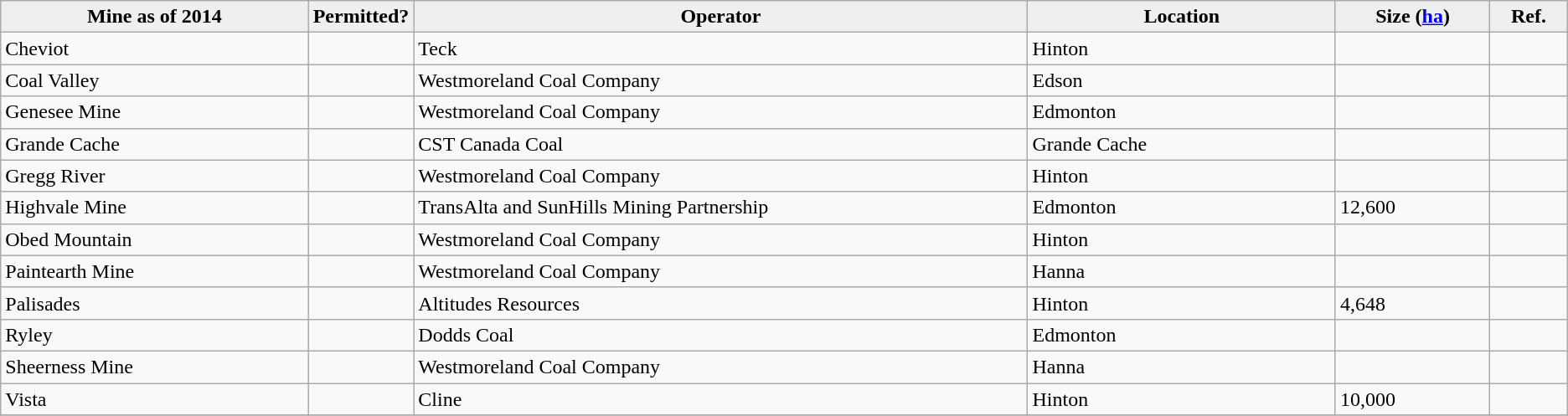<table class="wikitable sortable">
<tr>
<th style="background:#efefef;" width=20%>Mine as of 2014</th>
<th style="background:#efefef;" width=5%>Permitted?</th>
<th style="background:#efefef;" width=40%>Operator</th>
<th style="background:#efefef;" width=20%>Location</th>
<th style="background:#efefef;" width=10%>Size (<a href='#'>ha</a>)</th>
<th style="background:#efefef;" width=5% class="unsortable">Ref.</th>
</tr>
<tr>
<td>Cheviot</td>
<td></td>
<td>Teck</td>
<td>Hinton</td>
<td></td>
<td align="center"></td>
</tr>
<tr>
<td>Coal Valley</td>
<td></td>
<td>Westmoreland Coal Company</td>
<td>Edson</td>
<td></td>
<td align="center"></td>
</tr>
<tr>
<td>Genesee Mine</td>
<td></td>
<td>Westmoreland Coal Company</td>
<td>Edmonton</td>
<td></td>
<td align="center"></td>
</tr>
<tr>
<td>Grande Cache</td>
<td></td>
<td>CST Canada Coal</td>
<td>Grande Cache</td>
<td></td>
<td align="center"></td>
</tr>
<tr>
<td>Gregg River</td>
<td></td>
<td>Westmoreland Coal Company</td>
<td>Hinton</td>
<td></td>
<td align="center"></td>
</tr>
<tr>
<td>Highvale Mine</td>
<td></td>
<td>TransAlta and SunHills Mining Partnership</td>
<td>Edmonton</td>
<td>12,600</td>
<td align="center"></td>
</tr>
<tr>
<td>Obed Mountain</td>
<td></td>
<td>Westmoreland Coal Company</td>
<td>Hinton</td>
<td></td>
<td align="center"></td>
</tr>
<tr>
<td>Paintearth Mine</td>
<td></td>
<td>Westmoreland Coal Company</td>
<td>Hanna</td>
<td></td>
<td align="center"></td>
</tr>
<tr>
<td>Palisades</td>
<td></td>
<td>Altitudes Resources</td>
<td>Hinton</td>
<td>4,648</td>
<td align="center"></td>
</tr>
<tr>
<td>Ryley</td>
<td></td>
<td>Dodds Coal</td>
<td>Edmonton</td>
<td></td>
<td align="center"></td>
</tr>
<tr>
<td>Sheerness Mine</td>
<td></td>
<td>Westmoreland Coal Company</td>
<td>Hanna</td>
<td></td>
<td align="center"></td>
</tr>
<tr>
<td>Vista</td>
<td></td>
<td>Cline</td>
<td>Hinton</td>
<td>10,000</td>
<td align="center"></td>
</tr>
<tr>
</tr>
</table>
